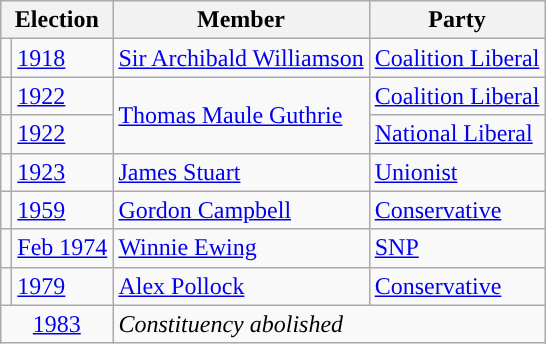<table class="wikitable">
<tr>
<th colspan="2">Election</th>
<th>Member</th>
<th>Party</th>
</tr>
<tr>
<td style="color:inherit;background-color: "></td>
<td><a href='#'>1918</a></td>
<td><a href='#'>Sir Archibald Williamson</a></td>
<td><a href='#'>Coalition Liberal</a></td>
</tr>
<tr>
<td style="color:inherit;background-color: "></td>
<td><a href='#'>1922</a></td>
<td rowspan="2"><a href='#'>Thomas Maule Guthrie</a></td>
<td><a href='#'>Coalition Liberal</a></td>
</tr>
<tr>
<td style="color:inherit;background-color: "></td>
<td><a href='#'>1922</a></td>
<td><a href='#'>National Liberal</a></td>
</tr>
<tr>
<td style="color:inherit;background-color: "></td>
<td><a href='#'>1923</a></td>
<td><a href='#'>James Stuart</a></td>
<td><a href='#'>Unionist</a></td>
</tr>
<tr>
<td style="color:inherit;background-color: "></td>
<td><a href='#'>1959</a></td>
<td><a href='#'>Gordon Campbell</a></td>
<td><a href='#'>Conservative</a></td>
</tr>
<tr>
<td style="color:inherit;background-color: "></td>
<td><a href='#'>Feb 1974</a></td>
<td><a href='#'>Winnie Ewing</a></td>
<td><a href='#'>SNP</a></td>
</tr>
<tr>
<td style="color:inherit;background-color: "></td>
<td><a href='#'>1979</a></td>
<td><a href='#'>Alex Pollock</a></td>
<td><a href='#'>Conservative</a></td>
</tr>
<tr>
<td colspan="2" align="center"><a href='#'>1983</a></td>
<td colspan="2"><em>Constituency abolished</em></td>
</tr>
</table>
